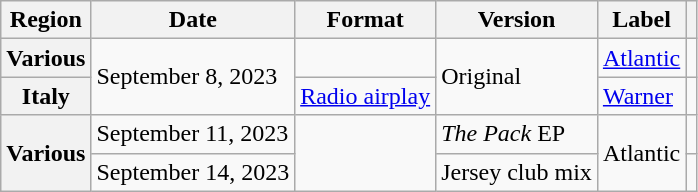<table class="wikitable plainrowheaders">
<tr>
<th scope="col">Region</th>
<th scope="col">Date</th>
<th scope="col">Format</th>
<th scope="col">Version</th>
<th scope="col">Label</th>
<th scope="col"></th>
</tr>
<tr>
<th scope="row">Various</th>
<td rowspan="2">September 8, 2023</td>
<td></td>
<td rowspan="2">Original</td>
<td><a href='#'>Atlantic</a></td>
<td style="text-align:center"></td>
</tr>
<tr>
<th scope="row">Italy</th>
<td><a href='#'>Radio airplay</a></td>
<td><a href='#'>Warner</a></td>
<td style="text-align:center"></td>
</tr>
<tr>
<th scope="row" rowspan="2">Various</th>
<td>September 11, 2023</td>
<td rowspan="2"></td>
<td><em>The Pack</em> EP</td>
<td rowspan="2">Atlantic</td>
<td style="text-align:center"></td>
</tr>
<tr>
<td>September 14, 2023</td>
<td>Jersey club mix</td>
<td style="text-align:center"></td>
</tr>
</table>
